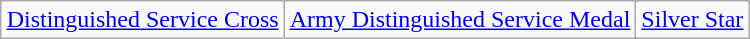<table class="wikitable" style="margin-left: auto; margin-right: auto; text-align: center; margin-bottom: -1px;">
<tr>
<td colspan="6"><a href='#'>Distinguished Service Cross</a></td>
<td colspan="2"><a href='#'>Army Distinguished Service Medal</a></td>
<td colspan="1"><a href='#'>Silver Star</a></td>
</tr>
</table>
